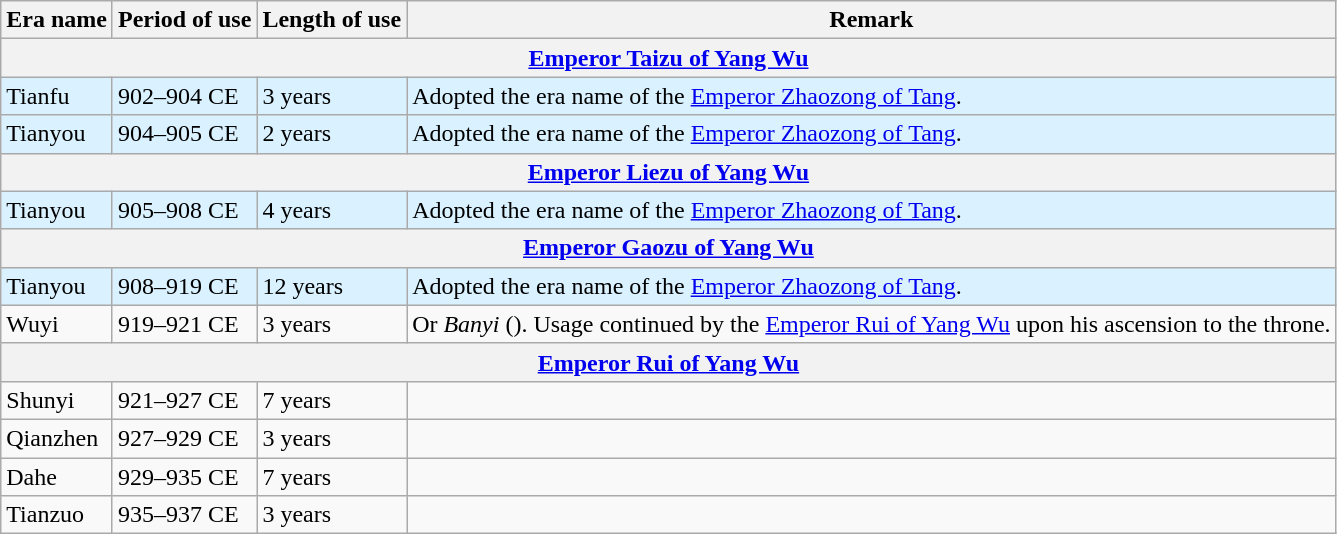<table class="wikitable">
<tr>
<th>Era name</th>
<th>Period of use</th>
<th>Length of use</th>
<th>Remark</th>
</tr>
<tr>
<th colspan="4"><a href='#'>Emperor Taizu of Yang Wu</a><br></th>
</tr>
<tr style="background:#DAF2FF;">
<td>Tianfu<br></td>
<td>902–904 CE</td>
<td>3 years</td>
<td>Adopted the era name of the <a href='#'>Emperor Zhaozong of Tang</a>.</td>
</tr>
<tr style="background:#DAF2FF;">
<td>Tianyou<br></td>
<td>904–905 CE</td>
<td>2 years</td>
<td>Adopted the era name of the <a href='#'>Emperor Zhaozong of Tang</a>.</td>
</tr>
<tr>
<th colspan="4"><a href='#'>Emperor Liezu of Yang Wu</a><br></th>
</tr>
<tr style="background:#DAF2FF;">
<td>Tianyou<br></td>
<td>905–908 CE</td>
<td>4 years</td>
<td>Adopted the era name of the <a href='#'>Emperor Zhaozong of Tang</a>.</td>
</tr>
<tr>
<th colspan="4"><a href='#'>Emperor Gaozu of Yang Wu</a><br></th>
</tr>
<tr style="background:#DAF2FF;">
<td>Tianyou<br></td>
<td>908–919 CE</td>
<td>12 years</td>
<td>Adopted the era name of the <a href='#'>Emperor Zhaozong of Tang</a>.</td>
</tr>
<tr>
<td>Wuyi<br></td>
<td>919–921 CE</td>
<td>3 years</td>
<td>Or <em>Banyi</em> (). Usage continued by the <a href='#'>Emperor Rui of Yang Wu</a> upon his ascension to the throne.</td>
</tr>
<tr>
<th colspan="4"><a href='#'>Emperor Rui of Yang Wu</a><br></th>
</tr>
<tr>
<td>Shunyi<br></td>
<td>921–927 CE</td>
<td>7 years</td>
<td></td>
</tr>
<tr>
<td>Qianzhen<br></td>
<td>927–929 CE</td>
<td>3 years</td>
<td></td>
</tr>
<tr>
<td>Dahe<br></td>
<td>929–935 CE</td>
<td>7 years</td>
<td></td>
</tr>
<tr>
<td>Tianzuo<br></td>
<td>935–937 CE</td>
<td>3 years</td>
<td></td>
</tr>
</table>
